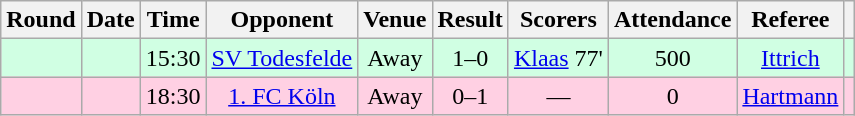<table class="wikitable sortable" style="text-align:center">
<tr>
<th>Round</th>
<th>Date</th>
<th>Time</th>
<th>Opponent</th>
<th>Venue</th>
<th>Result</th>
<th class="unsortable">Scorers</th>
<th>Attendance</th>
<th class="unsortable">Referee</th>
<th class="unsortable"></th>
</tr>
<tr style="background-color: #d0ffe3;">
<td></td>
<td></td>
<td>15:30</td>
<td><a href='#'>SV Todesfelde</a></td>
<td>Away</td>
<td>1–0</td>
<td><a href='#'>Klaas</a> 77'</td>
<td>500</td>
<td><a href='#'>Ittrich</a></td>
<td></td>
</tr>
<tr style="background-color: #ffd0e3;">
<td></td>
<td></td>
<td>18:30</td>
<td><a href='#'>1. FC Köln</a></td>
<td>Away</td>
<td>0–1</td>
<td>—</td>
<td>0</td>
<td><a href='#'>Hartmann</a></td>
<td></td>
</tr>
</table>
